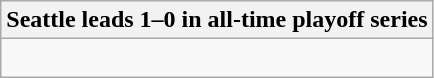<table class="wikitable collapsible collapsed">
<tr>
<th>Seattle leads 1–0 in all-time playoff series</th>
</tr>
<tr>
<td><br></td>
</tr>
</table>
